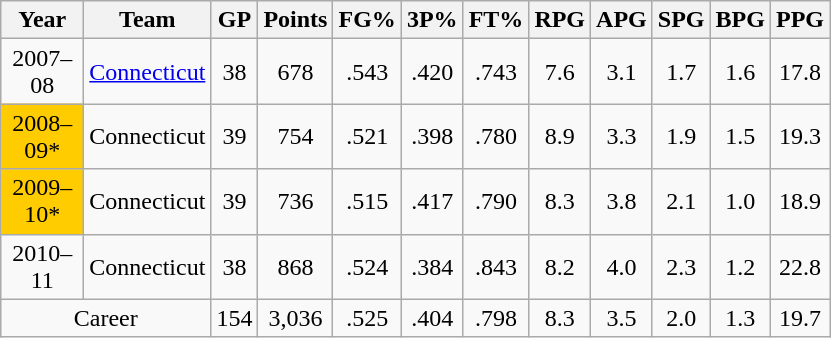<table class="wikitable" style="text-align:center">
<tr>
<th>Year</th>
<th>Team</th>
<th>GP</th>
<th>Points</th>
<th>FG%</th>
<th>3P%</th>
<th>FT%</th>
<th>RPG</th>
<th>APG</th>
<th>SPG</th>
<th>BPG</th>
<th>PPG</th>
</tr>
<tr>
<td>2007–08</td>
<td><a href='#'>Connecticut</a></td>
<td>38</td>
<td>678</td>
<td>.543</td>
<td>.420</td>
<td>.743</td>
<td>7.6</td>
<td>3.1</td>
<td>1.7</td>
<td>1.6</td>
<td>17.8</td>
</tr>
<tr>
<td style="background:#ffcc00; width:3em; text-align:center;">2008–09*</td>
<td>Connecticut</td>
<td>39</td>
<td>754</td>
<td>.521</td>
<td>.398</td>
<td>.780</td>
<td>8.9</td>
<td>3.3</td>
<td>1.9</td>
<td>1.5</td>
<td>19.3</td>
</tr>
<tr>
<td style="background:#ffcc00; width:3em; text-align:center;">2009–10*</td>
<td>Connecticut</td>
<td>39</td>
<td>736</td>
<td>.515</td>
<td>.417</td>
<td>.790</td>
<td>8.3</td>
<td>3.8</td>
<td>2.1</td>
<td>1.0</td>
<td>18.9</td>
</tr>
<tr>
<td>2010–11</td>
<td>Connecticut</td>
<td>38</td>
<td>868</td>
<td>.524</td>
<td>.384</td>
<td>.843</td>
<td>8.2</td>
<td>4.0</td>
<td>2.3</td>
<td>1.2</td>
<td>22.8</td>
</tr>
<tr>
<td colspan="2">Career</td>
<td>154</td>
<td>3,036</td>
<td>.525</td>
<td>.404</td>
<td>.798</td>
<td>8.3</td>
<td>3.5</td>
<td>2.0</td>
<td>1.3</td>
<td>19.7</td>
</tr>
</table>
